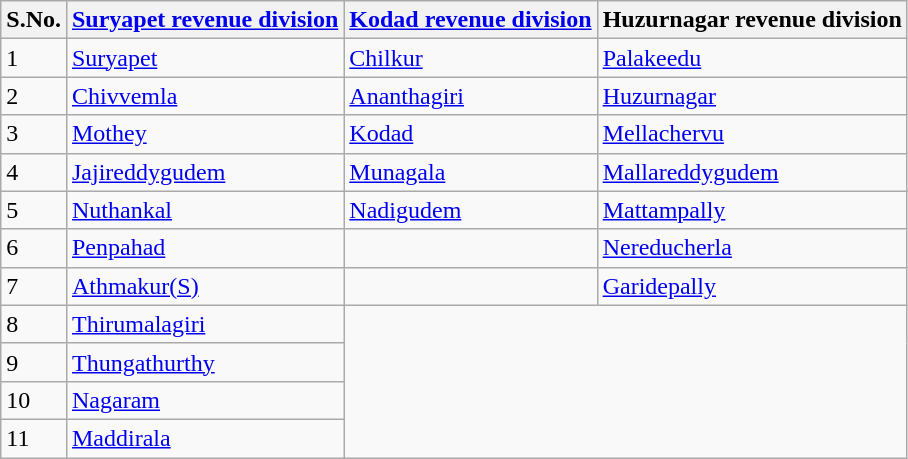<table class="wikitable">
<tr>
<th>S.No.</th>
<th><a href='#'>Suryapet revenue division</a></th>
<th><a href='#'>Kodad revenue division</a></th>
<th>Huzurnagar revenue division</th>
</tr>
<tr>
<td>1</td>
<td><a href='#'>Suryapet</a></td>
<td><a href='#'>Chilkur</a></td>
<td><a href='#'>Palakeedu</a></td>
</tr>
<tr>
<td>2</td>
<td><a href='#'>Chivvemla</a></td>
<td><a href='#'>Ananthagiri</a></td>
<td><a href='#'>Huzurnagar</a></td>
</tr>
<tr>
<td>3</td>
<td><a href='#'>Mothey</a></td>
<td><a href='#'>Kodad</a></td>
<td><a href='#'>Mellachervu</a></td>
</tr>
<tr>
<td>4</td>
<td><a href='#'>Jajireddygudem</a></td>
<td><a href='#'>Munagala</a></td>
<td><a href='#'>Mallareddygudem</a></td>
</tr>
<tr>
<td>5</td>
<td><a href='#'>Nuthankal</a></td>
<td><a href='#'>Nadigudem</a></td>
<td><a href='#'>Mattampally</a></td>
</tr>
<tr>
<td>6</td>
<td><a href='#'>Penpahad</a></td>
<td></td>
<td><a href='#'>Nereducherla</a></td>
</tr>
<tr>
<td>7</td>
<td><a href='#'>Athmakur(S)</a></td>
<td></td>
<td><a href='#'>Garidepally</a></td>
</tr>
<tr>
<td>8</td>
<td><a href='#'>Thirumalagiri</a></td>
</tr>
<tr>
<td>9</td>
<td><a href='#'>Thungathurthy</a></td>
</tr>
<tr>
<td>10</td>
<td><a href='#'>Nagaram</a></td>
</tr>
<tr>
<td>11</td>
<td><a href='#'>Maddirala</a></td>
</tr>
</table>
